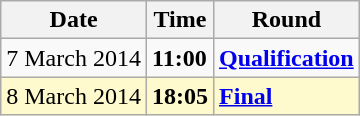<table class="wikitable">
<tr>
<th>Date</th>
<th>Time</th>
<th>Round</th>
</tr>
<tr>
<td>7 March 2014</td>
<td><strong>11:00</strong></td>
<td><strong><a href='#'>Qualification</a></strong></td>
</tr>
<tr style=background:lemonchiffon>
<td>8 March 2014</td>
<td><strong>18:05</strong></td>
<td><strong><a href='#'>Final</a></strong></td>
</tr>
</table>
